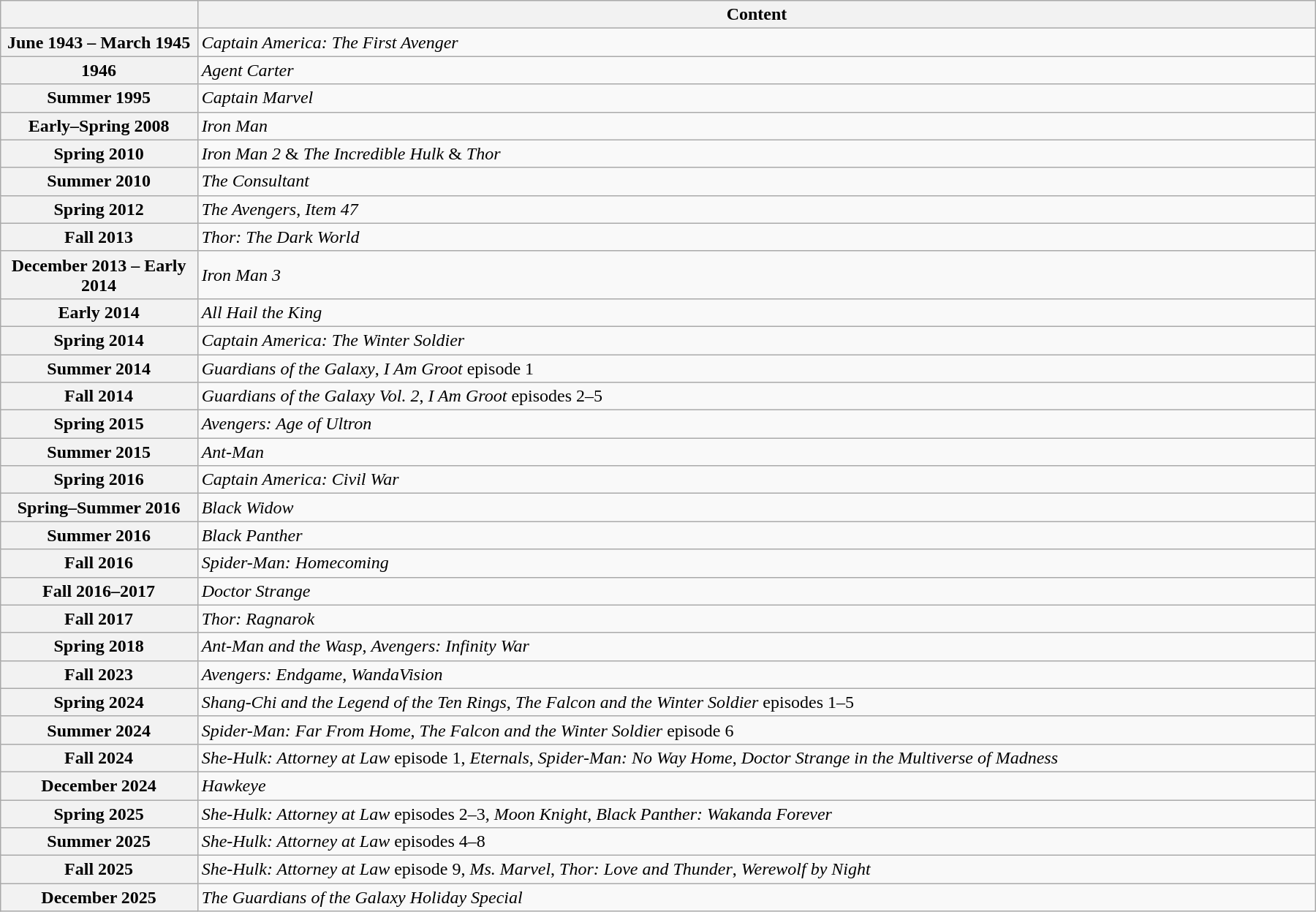<table class="wikitable" style="margin-left: auto; margin-right: auto; width: 95%; border: none;">
<tr>
<th scope="col" style="width: 15%;"></th>
<th scope="col">Content</th>
</tr>
<tr>
<th scope="row">June 1943 – March 1945</th>
<td><em>Captain America: The First Avenger</em></td>
</tr>
<tr>
<th scope="row">1946</th>
<td><em>Agent Carter</em></td>
</tr>
<tr>
<th scope="row">Summer 1995</th>
<td><em>Captain Marvel</em></td>
</tr>
<tr>
<th scope="row">Early–Spring 2008</th>
<td><em>Iron Man</em></td>
</tr>
<tr>
<th scope="row">Spring 2010</th>
<td><em>Iron Man 2</em> & <em>The Incredible Hulk</em> & <em>Thor</em></td>
</tr>
<tr>
<th scope="row">Summer 2010</th>
<td><em>The Consultant</em></td>
</tr>
<tr>
<th scope="row">Spring 2012</th>
<td><em>The Avengers</em>, <em>Item 47</em></td>
</tr>
<tr>
<th scope="row">Fall 2013</th>
<td><em>Thor: The Dark World</em></td>
</tr>
<tr>
<th scope="row">December 2013 – Early 2014</th>
<td><em>Iron Man 3</em></td>
</tr>
<tr>
<th scope="row">Early 2014</th>
<td><em>All Hail the King</em></td>
</tr>
<tr>
<th scope="row">Spring 2014</th>
<td><em>Captain America: The Winter Soldier</em></td>
</tr>
<tr>
<th scope="row">Summer 2014</th>
<td><em>Guardians of the Galaxy</em>, <em>I Am Groot</em> episode 1</td>
</tr>
<tr>
<th scope="row">Fall 2014</th>
<td><em>Guardians of the Galaxy Vol. 2</em>, <em>I Am Groot</em> episodes 2–5</td>
</tr>
<tr>
<th scope="row">Spring 2015</th>
<td><em>Avengers: Age of Ultron</em></td>
</tr>
<tr>
<th scope="row">Summer 2015</th>
<td><em>Ant-Man</em></td>
</tr>
<tr>
<th scope="row">Spring 2016</th>
<td><em>Captain America: Civil War</em></td>
</tr>
<tr>
<th scope="row">Spring–Summer 2016</th>
<td><em>Black Widow</em></td>
</tr>
<tr>
<th scope="row">Summer 2016</th>
<td><em>Black Panther</em></td>
</tr>
<tr>
<th scope="row">Fall 2016</th>
<td><em>Spider-Man: Homecoming</em></td>
</tr>
<tr>
<th scope="row">Fall 2016–2017</th>
<td><em>Doctor Strange</em></td>
</tr>
<tr>
<th scope="row">Fall 2017</th>
<td><em>Thor: Ragnarok</em></td>
</tr>
<tr>
<th scope="row">Spring 2018</th>
<td><em>Ant-Man and the Wasp</em>, <em>Avengers: Infinity War</em></td>
</tr>
<tr>
<th scope="row">Fall 2023</th>
<td><em>Avengers: Endgame</em>, <em>WandaVision</em></td>
</tr>
<tr>
<th scope="row">Spring 2024</th>
<td><em>Shang-Chi and the Legend of the Ten Rings</em>, <em>The Falcon and the Winter Soldier</em> episodes 1–5</td>
</tr>
<tr>
<th scope="row">Summer 2024</th>
<td><em>Spider-Man: Far From Home</em>, <em>The Falcon and the Winter Soldier</em> episode 6</td>
</tr>
<tr>
<th scope="row">Fall 2024</th>
<td><em>She-Hulk: Attorney at Law</em> episode 1, <em>Eternals</em>, <em>Spider-Man: No Way Home</em>, <em>Doctor Strange in the Multiverse of Madness</em></td>
</tr>
<tr>
<th scope="row">December 2024</th>
<td><em>Hawkeye</em></td>
</tr>
<tr>
<th scope="row">Spring 2025</th>
<td><em>She-Hulk: Attorney at Law</em> episodes 2–3, <em>Moon Knight</em>, <em>Black Panther: Wakanda Forever</em></td>
</tr>
<tr>
<th scope="row">Summer 2025</th>
<td><em>She-Hulk: Attorney at Law</em> episodes 4–8</td>
</tr>
<tr>
<th scope="row">Fall 2025</th>
<td><em>She-Hulk: Attorney at Law</em> episode 9, <em>Ms. Marvel</em>, <em>Thor: Love and Thunder</em>, <em>Werewolf by Night</em></td>
</tr>
<tr>
<th scope="row">December 2025</th>
<td><em>The Guardians of the Galaxy Holiday Special</em></td>
</tr>
</table>
